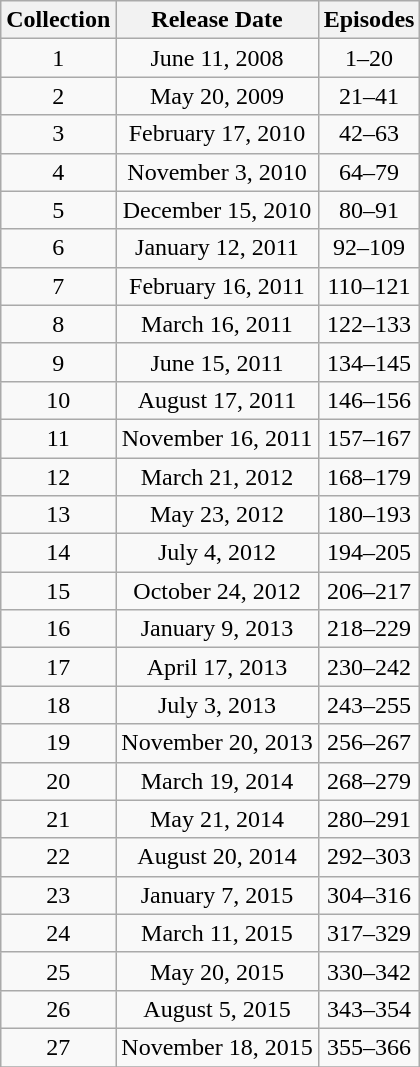<table class="wikitable" style="text-align:center;">
<tr>
<th>Collection</th>
<th>Release Date</th>
<th>Episodes</th>
</tr>
<tr>
<td>1</td>
<td>June 11, 2008</td>
<td>1–20</td>
</tr>
<tr>
<td>2</td>
<td>May 20, 2009</td>
<td>21–41</td>
</tr>
<tr>
<td>3</td>
<td>February 17, 2010</td>
<td>42–63</td>
</tr>
<tr>
<td>4</td>
<td>November 3, 2010</td>
<td>64–79</td>
</tr>
<tr>
<td>5</td>
<td>December 15, 2010</td>
<td>80–91</td>
</tr>
<tr>
<td>6</td>
<td>January 12, 2011</td>
<td>92–109</td>
</tr>
<tr>
<td>7</td>
<td>February 16, 2011</td>
<td>110–121</td>
</tr>
<tr>
<td>8</td>
<td>March 16, 2011</td>
<td>122–133</td>
</tr>
<tr>
<td>9</td>
<td>June 15, 2011</td>
<td>134–145</td>
</tr>
<tr>
<td>10</td>
<td>August 17, 2011</td>
<td>146–156</td>
</tr>
<tr>
<td>11</td>
<td>November 16, 2011</td>
<td>157–167</td>
</tr>
<tr>
<td>12</td>
<td>March 21, 2012</td>
<td>168–179</td>
</tr>
<tr>
<td>13</td>
<td>May 23, 2012</td>
<td>180–193</td>
</tr>
<tr>
<td>14</td>
<td>July 4, 2012</td>
<td>194–205</td>
</tr>
<tr>
<td>15</td>
<td>October 24, 2012</td>
<td>206–217</td>
</tr>
<tr>
<td>16</td>
<td>January 9, 2013</td>
<td>218–229</td>
</tr>
<tr>
<td>17</td>
<td>April 17, 2013</td>
<td>230–242</td>
</tr>
<tr>
<td>18</td>
<td>July 3, 2013</td>
<td>243–255</td>
</tr>
<tr>
<td>19</td>
<td>November 20, 2013</td>
<td>256–267</td>
</tr>
<tr>
<td>20</td>
<td>March 19, 2014</td>
<td>268–279</td>
</tr>
<tr>
<td>21</td>
<td>May 21, 2014</td>
<td>280–291</td>
</tr>
<tr>
<td>22</td>
<td>August 20, 2014</td>
<td>292–303</td>
</tr>
<tr>
<td>23</td>
<td>January 7, 2015</td>
<td>304–316</td>
</tr>
<tr>
<td>24</td>
<td>March 11, 2015</td>
<td>317–329</td>
</tr>
<tr>
<td>25</td>
<td>May 20, 2015</td>
<td>330–342</td>
</tr>
<tr>
<td>26</td>
<td>August 5, 2015</td>
<td>343–354</td>
</tr>
<tr>
<td>27</td>
<td>November 18, 2015</td>
<td>355–366</td>
</tr>
<tr>
</tr>
</table>
